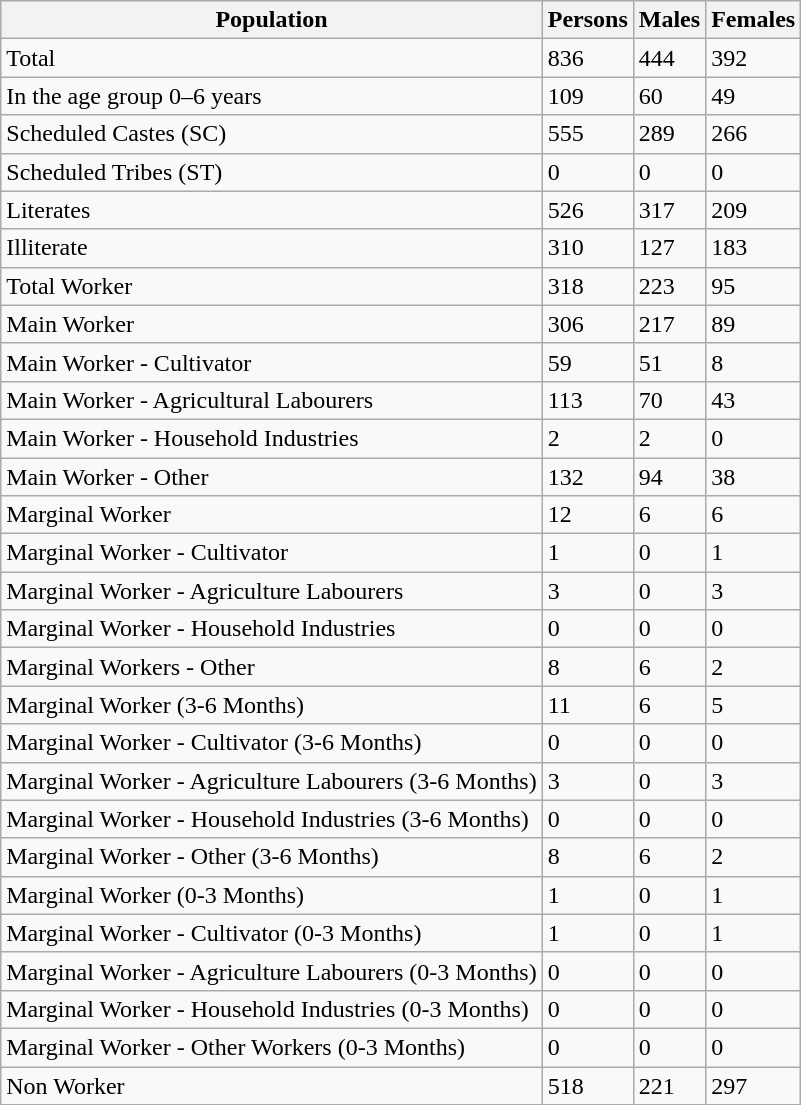<table class="wikitable">
<tr>
<th>Population</th>
<th>Persons</th>
<th>Males</th>
<th>Females</th>
</tr>
<tr>
<td>Total</td>
<td>836</td>
<td>444</td>
<td>392</td>
</tr>
<tr>
<td>In the age group 0–6 years</td>
<td>109</td>
<td>60</td>
<td>49</td>
</tr>
<tr>
<td>Scheduled Castes (SC)</td>
<td>555</td>
<td>289</td>
<td>266</td>
</tr>
<tr>
<td>Scheduled Tribes (ST)</td>
<td>0</td>
<td>0</td>
<td>0</td>
</tr>
<tr>
<td>Literates</td>
<td>526</td>
<td>317</td>
<td>209</td>
</tr>
<tr>
<td>Illiterate</td>
<td>310</td>
<td>127</td>
<td>183</td>
</tr>
<tr>
<td>Total Worker</td>
<td>318</td>
<td>223</td>
<td>95</td>
</tr>
<tr>
<td>Main Worker</td>
<td>306</td>
<td>217</td>
<td>89</td>
</tr>
<tr>
<td>Main Worker - Cultivator</td>
<td>59</td>
<td>51</td>
<td>8</td>
</tr>
<tr>
<td>Main Worker - Agricultural Labourers</td>
<td>113</td>
<td>70</td>
<td>43</td>
</tr>
<tr>
<td>Main Worker - Household Industries</td>
<td>2</td>
<td>2</td>
<td>0</td>
</tr>
<tr>
<td>Main Worker - Other</td>
<td>132</td>
<td>94</td>
<td>38</td>
</tr>
<tr>
<td>Marginal Worker</td>
<td>12</td>
<td>6</td>
<td>6</td>
</tr>
<tr>
<td>Marginal Worker - Cultivator</td>
<td>1</td>
<td>0</td>
<td>1</td>
</tr>
<tr>
<td>Marginal Worker - Agriculture Labourers</td>
<td>3</td>
<td>0</td>
<td>3</td>
</tr>
<tr>
<td>Marginal Worker - Household Industries</td>
<td>0</td>
<td>0</td>
<td>0</td>
</tr>
<tr>
<td>Marginal Workers - Other</td>
<td>8</td>
<td>6</td>
<td>2</td>
</tr>
<tr>
<td>Marginal Worker (3-6 Months)</td>
<td>11</td>
<td>6</td>
<td>5</td>
</tr>
<tr>
<td>Marginal Worker - Cultivator (3-6 Months)</td>
<td>0</td>
<td>0</td>
<td>0</td>
</tr>
<tr>
<td>Marginal Worker - Agriculture Labourers (3-6 Months)</td>
<td>3</td>
<td>0</td>
<td>3</td>
</tr>
<tr>
<td>Marginal Worker - Household Industries (3-6 Months)</td>
<td>0</td>
<td>0</td>
<td>0</td>
</tr>
<tr>
<td>Marginal Worker - Other (3-6 Months)</td>
<td>8</td>
<td>6</td>
<td>2</td>
</tr>
<tr>
<td>Marginal Worker (0-3 Months)</td>
<td>1</td>
<td>0</td>
<td>1</td>
</tr>
<tr>
<td>Marginal Worker - Cultivator (0-3 Months)</td>
<td>1</td>
<td>0</td>
<td>1</td>
</tr>
<tr>
<td>Marginal Worker - Agriculture Labourers (0-3 Months)</td>
<td>0</td>
<td>0</td>
<td>0</td>
</tr>
<tr>
<td>Marginal Worker - Household Industries (0-3 Months)</td>
<td>0</td>
<td>0</td>
<td>0</td>
</tr>
<tr>
<td>Marginal Worker - Other Workers (0-3 Months)</td>
<td>0</td>
<td>0</td>
<td>0</td>
</tr>
<tr>
<td>Non Worker</td>
<td>518</td>
<td>221</td>
<td>297</td>
</tr>
</table>
